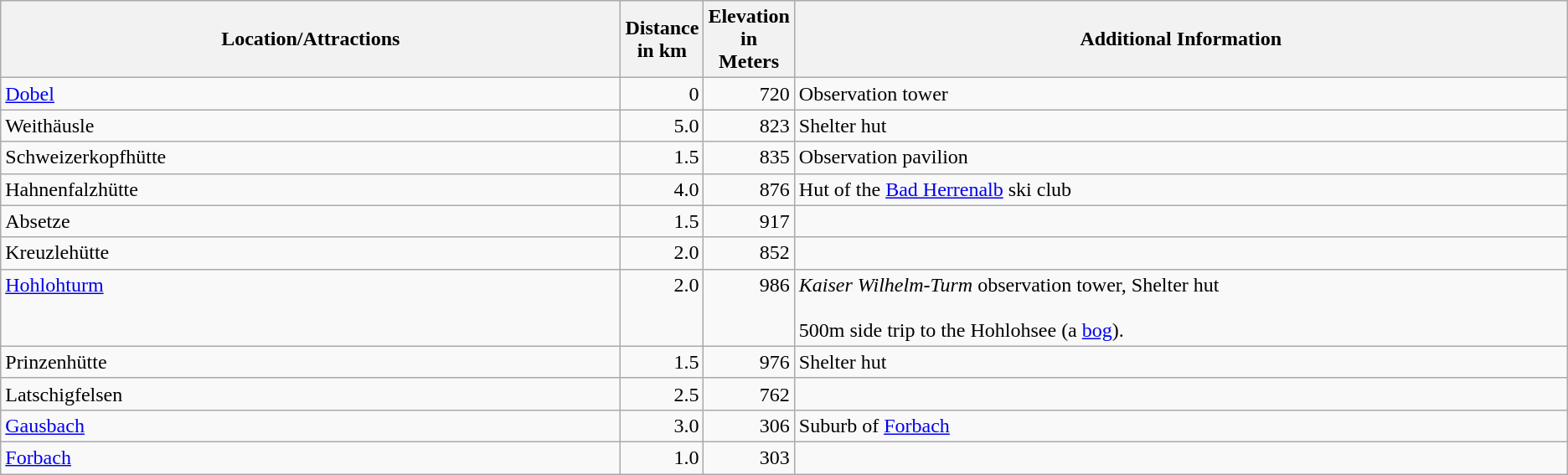<table class="wikitable">
<tr>
<th width="40%">Location/Attractions</th>
<th width="5%">Distance in km</th>
<th width="5%">Elevation in Meters</th>
<th width="50%">Additional Information</th>
</tr>
<tr valign="top">
<td><a href='#'>Dobel</a></td>
<td align="right">0</td>
<td align="right">720</td>
<td>Observation tower</td>
</tr>
<tr valign="top">
<td>Weithäusle</td>
<td align="right">5.0</td>
<td align="right">823</td>
<td>Shelter hut</td>
</tr>
<tr valign="top">
<td>Schweizerkopfhütte</td>
<td align="right">1.5</td>
<td align="right">835</td>
<td>Observation pavilion</td>
</tr>
<tr valign="top">
<td>Hahnenfalzhütte</td>
<td align="right">4.0</td>
<td align="right">876</td>
<td>Hut of the <a href='#'>Bad Herrenalb</a> ski club</td>
</tr>
<tr valign="top">
<td>Absetze</td>
<td align="right">1.5</td>
<td align="right">917</td>
<td></td>
</tr>
<tr valign="top">
<td>Kreuzlehütte</td>
<td align="right">2.0</td>
<td align="right">852</td>
<td></td>
</tr>
<tr valign="top">
<td><a href='#'>Hohlohturm</a></td>
<td align="right">2.0</td>
<td align="right">986</td>
<td><em>Kaiser Wilhelm-Turm</em> observation tower, Shelter hut<br><br>500m side trip to the Hohlohsee (a <a href='#'>bog</a>).</td>
</tr>
<tr valign="top">
<td>Prinzenhütte</td>
<td align="right">1.5</td>
<td align="right">976</td>
<td>Shelter hut</td>
</tr>
<tr valign="top">
<td>Latschigfelsen</td>
<td align="right">2.5</td>
<td align="right">762</td>
<td></td>
</tr>
<tr valign="top">
<td><a href='#'>Gausbach</a></td>
<td align="right">3.0</td>
<td align="right">306</td>
<td>Suburb of <a href='#'>Forbach</a></td>
</tr>
<tr valign="top">
<td><a href='#'>Forbach</a></td>
<td align="right">1.0</td>
<td align="right">303</td>
<td></td>
</tr>
</table>
